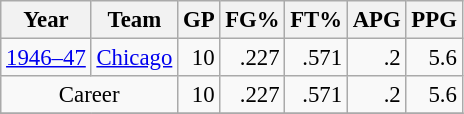<table class="wikitable sortable" style="font-size:95%; text-align:right;">
<tr>
<th>Year</th>
<th>Team</th>
<th>GP</th>
<th>FG%</th>
<th>FT%</th>
<th>APG</th>
<th>PPG</th>
</tr>
<tr>
<td style="text-align:left;"><a href='#'>1946–47</a></td>
<td style="text-align:left;"><a href='#'>Chicago</a></td>
<td>10</td>
<td>.227</td>
<td>.571</td>
<td>.2</td>
<td>5.6</td>
</tr>
<tr>
<td style="text-align:center;" colspan="2">Career</td>
<td>10</td>
<td>.227</td>
<td>.571</td>
<td>.2</td>
<td>5.6</td>
</tr>
<tr>
</tr>
</table>
